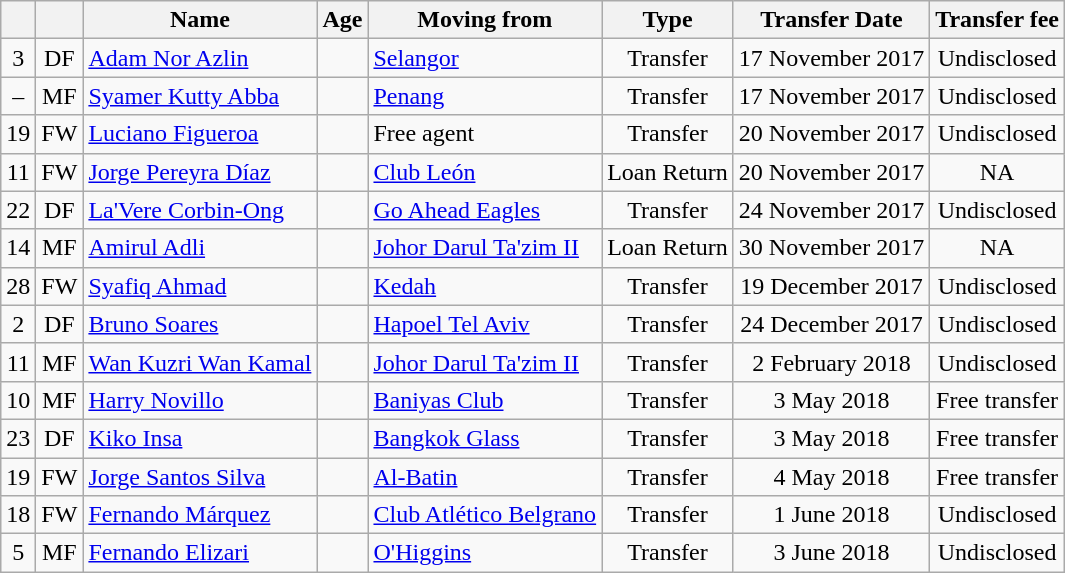<table class="wikitable" Style="text-align: center;font-size:100%">
<tr>
<th></th>
<th></th>
<th>Name</th>
<th>Age</th>
<th>Moving from</th>
<th>Type</th>
<th>Transfer Date</th>
<th>Transfer fee</th>
</tr>
<tr>
<td>3</td>
<td>DF</td>
<td align=left> <a href='#'>Adam Nor Azlin</a></td>
<td></td>
<td align=left> <a href='#'>Selangor</a></td>
<td>Transfer</td>
<td>17 November 2017</td>
<td>Undisclosed</td>
</tr>
<tr>
<td>–</td>
<td>MF</td>
<td align=left> <a href='#'>Syamer Kutty Abba</a></td>
<td></td>
<td align=left> <a href='#'>Penang</a></td>
<td>Transfer</td>
<td>17 November 2017</td>
<td>Undisclosed</td>
</tr>
<tr>
<td>19</td>
<td>FW</td>
<td align=left> <a href='#'>Luciano Figueroa</a></td>
<td></td>
<td align=left>Free agent</td>
<td>Transfer</td>
<td>20 November 2017</td>
<td>Undisclosed</td>
</tr>
<tr>
<td>11</td>
<td>FW</td>
<td align=left> <a href='#'>Jorge Pereyra Díaz</a></td>
<td></td>
<td align=left> <a href='#'>Club León</a></td>
<td>Loan Return</td>
<td>20 November 2017</td>
<td>NA</td>
</tr>
<tr>
<td>22</td>
<td>DF</td>
<td align=left>  <a href='#'>La'Vere Corbin-Ong</a></td>
<td></td>
<td align=left> <a href='#'>Go Ahead Eagles</a></td>
<td>Transfer</td>
<td>24 November 2017</td>
<td>Undisclosed</td>
</tr>
<tr>
<td>14</td>
<td>MF</td>
<td align=left> <a href='#'>Amirul Adli</a></td>
<td></td>
<td align=left> <a href='#'>Johor Darul Ta'zim II</a></td>
<td>Loan Return</td>
<td>30 November 2017</td>
<td>NA</td>
</tr>
<tr>
<td>28</td>
<td>FW</td>
<td align=left> <a href='#'>Syafiq Ahmad</a></td>
<td></td>
<td align=left> <a href='#'>Kedah</a></td>
<td>Transfer</td>
<td>19 December 2017</td>
<td>Undisclosed </td>
</tr>
<tr>
<td>2</td>
<td>DF</td>
<td align=left> <a href='#'>Bruno Soares</a></td>
<td></td>
<td align=left> <a href='#'>Hapoel Tel Aviv</a></td>
<td>Transfer</td>
<td>24 December 2017</td>
<td>Undisclosed </td>
</tr>
<tr>
<td>11</td>
<td>MF</td>
<td align=left>  <a href='#'>Wan Kuzri Wan Kamal</a></td>
<td></td>
<td align=left> <a href='#'>Johor Darul Ta'zim II</a></td>
<td>Transfer</td>
<td>2 February 2018</td>
<td>Undisclosed</td>
</tr>
<tr>
<td>10</td>
<td>MF</td>
<td align=left> <a href='#'>Harry Novillo</a></td>
<td></td>
<td align=left> <a href='#'>Baniyas Club</a></td>
<td>Transfer</td>
<td>3 May 2018</td>
<td>Free transfer</td>
</tr>
<tr>
<td>23</td>
<td>DF</td>
<td align=left>  <a href='#'>Kiko Insa</a></td>
<td></td>
<td align=left> <a href='#'>Bangkok Glass</a></td>
<td>Transfer</td>
<td>3 May 2018</td>
<td>Free transfer</td>
</tr>
<tr>
<td>19</td>
<td>FW</td>
<td align=left> <a href='#'>Jorge Santos Silva</a></td>
<td></td>
<td align=left> <a href='#'>Al-Batin</a></td>
<td>Transfer</td>
<td>4 May 2018</td>
<td>Free transfer</td>
</tr>
<tr>
<td>18</td>
<td>FW</td>
<td align=left> <a href='#'>Fernando Márquez</a></td>
<td></td>
<td align=left> <a href='#'>Club Atlético Belgrano</a></td>
<td>Transfer</td>
<td>1 June 2018</td>
<td>Undisclosed</td>
</tr>
<tr>
<td>5</td>
<td>MF</td>
<td align=left> <a href='#'>Fernando Elizari</a></td>
<td></td>
<td align=left> <a href='#'>O'Higgins</a></td>
<td>Transfer</td>
<td>3 June 2018</td>
<td>Undisclosed</td>
</tr>
</table>
